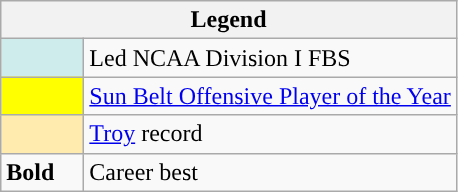<table class="wikitable">
<tr>
<th colspan="2">Legend</th>
</tr>
<tr>
<td style="background:#cfecec;"></td>
<td>Led NCAA Division I FBS</td>
</tr>
<tr>
<td style="background:#ff0; width:3em;"></td>
<td><a href='#'>Sun Belt Offensive Player of the Year</a></td>
</tr>
<tr>
<td style="background:#FFEBAD;"></td>
<td><a href='#'>Troy</a> record</td>
</tr>
<tr>
<td><strong>Bold</strong></td>
<td>Career best</td>
</tr>
</table>
